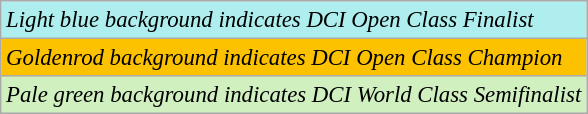<table class="wikitable" style="font-size:95%;">
<tr>
<td style="background-color:#afeeee"><em>Light blue background indicates DCI Open Class Finalist</em></td>
</tr>
<tr>
<td style="background-color:#fcc200"><em>Goldenrod background indicates DCI Open Class Champion</em></td>
</tr>
<tr>
<td style="background-color:#d0f0c0"><em>Pale green background indicates DCI World Class Semifinalist</em></td>
</tr>
</table>
